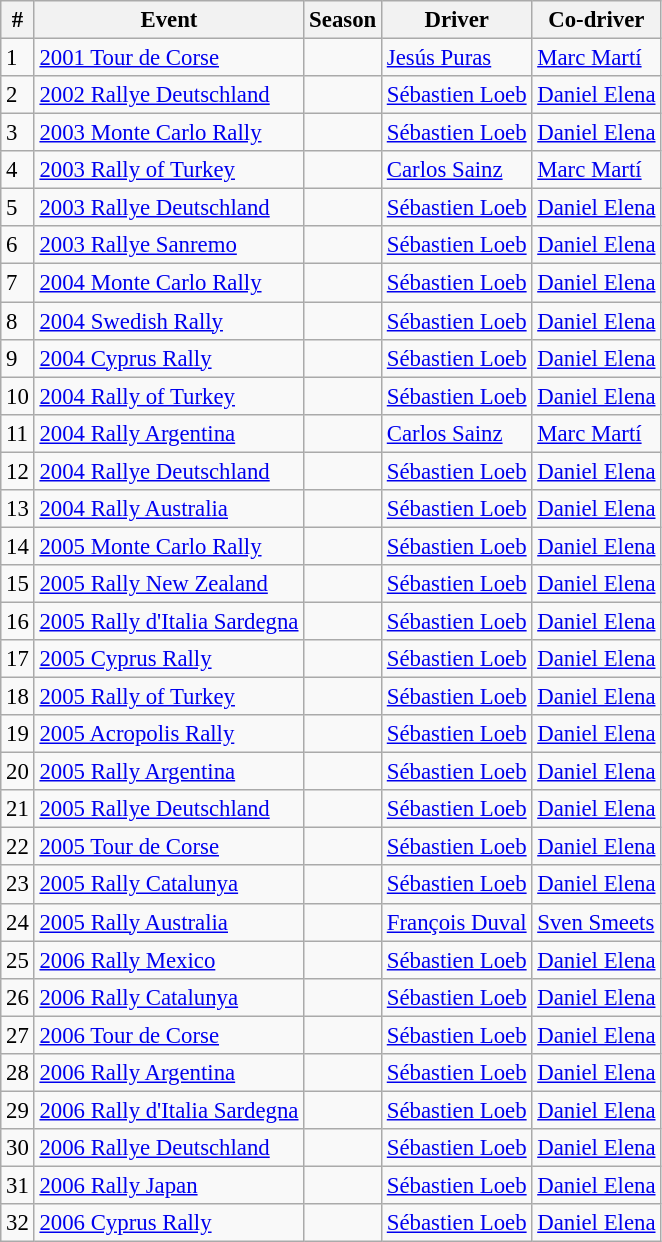<table class="wikitable" style="font-size: 95%; ">
<tr>
<th> # </th>
<th>Event</th>
<th>Season</th>
<th>Driver</th>
<th>Co-driver</th>
</tr>
<tr>
<td>1</td>
<td> <a href='#'>2001 Tour de Corse</a></td>
<td></td>
<td> <a href='#'>Jesús Puras</a></td>
<td> <a href='#'>Marc Martí</a></td>
</tr>
<tr>
<td>2</td>
<td> <a href='#'>2002 Rallye Deutschland</a></td>
<td></td>
<td> <a href='#'>Sébastien Loeb</a></td>
<td> <a href='#'>Daniel Elena</a></td>
</tr>
<tr>
<td>3</td>
<td> <a href='#'>2003 Monte Carlo Rally</a></td>
<td></td>
<td> <a href='#'>Sébastien Loeb</a></td>
<td> <a href='#'>Daniel Elena</a></td>
</tr>
<tr>
<td>4</td>
<td> <a href='#'>2003 Rally of Turkey</a></td>
<td></td>
<td> <a href='#'>Carlos Sainz</a></td>
<td> <a href='#'>Marc Martí</a></td>
</tr>
<tr>
<td>5</td>
<td> <a href='#'>2003 Rallye Deutschland</a></td>
<td></td>
<td> <a href='#'>Sébastien Loeb</a></td>
<td> <a href='#'>Daniel Elena</a></td>
</tr>
<tr>
<td>6</td>
<td> <a href='#'>2003 Rallye Sanremo</a></td>
<td></td>
<td> <a href='#'>Sébastien Loeb</a></td>
<td> <a href='#'>Daniel Elena</a></td>
</tr>
<tr>
<td>7</td>
<td> <a href='#'>2004 Monte Carlo Rally</a></td>
<td></td>
<td> <a href='#'>Sébastien Loeb</a></td>
<td> <a href='#'>Daniel Elena</a></td>
</tr>
<tr>
<td>8</td>
<td> <a href='#'>2004 Swedish Rally</a></td>
<td></td>
<td> <a href='#'>Sébastien Loeb</a></td>
<td> <a href='#'>Daniel Elena</a></td>
</tr>
<tr>
<td>9</td>
<td> <a href='#'>2004 Cyprus Rally</a></td>
<td></td>
<td> <a href='#'>Sébastien Loeb</a></td>
<td> <a href='#'>Daniel Elena</a></td>
</tr>
<tr>
<td>10</td>
<td> <a href='#'>2004 Rally of Turkey</a></td>
<td></td>
<td> <a href='#'>Sébastien Loeb</a></td>
<td> <a href='#'>Daniel Elena</a></td>
</tr>
<tr>
<td>11</td>
<td> <a href='#'>2004 Rally Argentina</a></td>
<td></td>
<td> <a href='#'>Carlos Sainz</a></td>
<td> <a href='#'>Marc Martí</a></td>
</tr>
<tr>
<td>12</td>
<td> <a href='#'>2004 Rallye Deutschland</a></td>
<td></td>
<td> <a href='#'>Sébastien Loeb</a></td>
<td> <a href='#'>Daniel Elena</a></td>
</tr>
<tr>
<td>13</td>
<td> <a href='#'>2004 Rally Australia</a></td>
<td></td>
<td> <a href='#'>Sébastien Loeb</a></td>
<td> <a href='#'>Daniel Elena</a></td>
</tr>
<tr>
<td>14</td>
<td> <a href='#'>2005 Monte Carlo Rally</a></td>
<td></td>
<td> <a href='#'>Sébastien Loeb</a></td>
<td> <a href='#'>Daniel Elena</a></td>
</tr>
<tr>
<td>15</td>
<td> <a href='#'>2005 Rally New Zealand</a></td>
<td></td>
<td> <a href='#'>Sébastien Loeb</a></td>
<td> <a href='#'>Daniel Elena</a></td>
</tr>
<tr>
<td>16</td>
<td> <a href='#'>2005 Rally d'Italia Sardegna</a></td>
<td></td>
<td> <a href='#'>Sébastien Loeb</a></td>
<td> <a href='#'>Daniel Elena</a></td>
</tr>
<tr>
<td>17</td>
<td> <a href='#'>2005 Cyprus Rally</a></td>
<td></td>
<td> <a href='#'>Sébastien Loeb</a></td>
<td> <a href='#'>Daniel Elena</a></td>
</tr>
<tr>
<td>18</td>
<td> <a href='#'>2005 Rally of Turkey</a></td>
<td></td>
<td> <a href='#'>Sébastien Loeb</a></td>
<td> <a href='#'>Daniel Elena</a></td>
</tr>
<tr>
<td>19</td>
<td> <a href='#'>2005 Acropolis Rally</a></td>
<td></td>
<td> <a href='#'>Sébastien Loeb</a></td>
<td> <a href='#'>Daniel Elena</a></td>
</tr>
<tr>
<td>20</td>
<td> <a href='#'>2005 Rally Argentina</a></td>
<td></td>
<td> <a href='#'>Sébastien Loeb</a></td>
<td> <a href='#'>Daniel Elena</a></td>
</tr>
<tr>
<td>21</td>
<td> <a href='#'>2005 Rallye Deutschland</a></td>
<td></td>
<td> <a href='#'>Sébastien Loeb</a></td>
<td> <a href='#'>Daniel Elena</a></td>
</tr>
<tr>
<td>22</td>
<td> <a href='#'>2005 Tour de Corse</a></td>
<td></td>
<td> <a href='#'>Sébastien Loeb</a></td>
<td> <a href='#'>Daniel Elena</a></td>
</tr>
<tr>
<td>23</td>
<td> <a href='#'>2005 Rally Catalunya</a></td>
<td></td>
<td> <a href='#'>Sébastien Loeb</a></td>
<td> <a href='#'>Daniel Elena</a></td>
</tr>
<tr>
<td>24</td>
<td> <a href='#'>2005 Rally Australia</a></td>
<td></td>
<td> <a href='#'>François Duval</a></td>
<td> <a href='#'>Sven Smeets</a></td>
</tr>
<tr>
<td>25</td>
<td> <a href='#'>2006 Rally Mexico</a></td>
<td></td>
<td> <a href='#'>Sébastien Loeb</a></td>
<td> <a href='#'>Daniel Elena</a></td>
</tr>
<tr>
<td>26</td>
<td> <a href='#'>2006 Rally Catalunya</a></td>
<td></td>
<td> <a href='#'>Sébastien Loeb</a></td>
<td> <a href='#'>Daniel Elena</a></td>
</tr>
<tr>
<td>27</td>
<td> <a href='#'>2006 Tour de Corse</a></td>
<td></td>
<td> <a href='#'>Sébastien Loeb</a></td>
<td> <a href='#'>Daniel Elena</a></td>
</tr>
<tr>
<td>28</td>
<td> <a href='#'>2006 Rally Argentina</a></td>
<td></td>
<td> <a href='#'>Sébastien Loeb</a></td>
<td> <a href='#'>Daniel Elena</a></td>
</tr>
<tr>
<td>29</td>
<td> <a href='#'>2006 Rally d'Italia Sardegna</a></td>
<td></td>
<td> <a href='#'>Sébastien Loeb</a></td>
<td> <a href='#'>Daniel Elena</a></td>
</tr>
<tr>
<td>30</td>
<td> <a href='#'>2006 Rallye Deutschland</a></td>
<td></td>
<td> <a href='#'>Sébastien Loeb</a></td>
<td> <a href='#'>Daniel Elena</a></td>
</tr>
<tr>
<td>31</td>
<td> <a href='#'>2006 Rally Japan</a></td>
<td></td>
<td> <a href='#'>Sébastien Loeb</a></td>
<td> <a href='#'>Daniel Elena</a></td>
</tr>
<tr>
<td>32</td>
<td> <a href='#'>2006 Cyprus Rally</a></td>
<td></td>
<td> <a href='#'>Sébastien Loeb</a></td>
<td> <a href='#'>Daniel Elena</a></td>
</tr>
</table>
